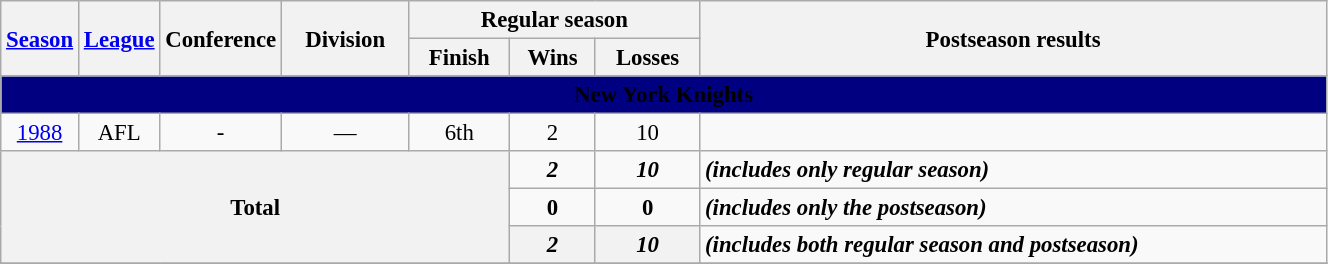<table class="wikitable" style="font-size: 95%; width:70%;">
<tr>
<th rowspan="2" style="width:5%;"><a href='#'>Season</a></th>
<th rowspan="2" style="width:5%;"><a href='#'>League</a></th>
<th rowspan="2" style="width:5%;">Conference</th>
<th rowspan="2">Division</th>
<th colspan="3">Regular season</th>
<th rowspan="2">Postseason results</th>
</tr>
<tr>
<th>Finish</th>
<th>Wins</th>
<th>Losses</th>
</tr>
<tr>
<td align="center" Colspan="9" style="background: navy"><strong><span>New York Knights</span></strong></td>
</tr>
<tr>
<td align="center"><a href='#'>1988</a></td>
<td align="center">AFL</td>
<td align="center">-</td>
<td align="center">—</td>
<td align="center">6th</td>
<td align="center">2</td>
<td align="center">10</td>
<td></td>
</tr>
<tr>
<th align="center" rowSpan="3" colSpan="5">Total</th>
<td align="center"><strong><em>2</em></strong></td>
<td align="center"><strong><em>10</em></strong></td>
<td colSpan="2"><strong><em>(includes only regular season)</em></strong></td>
</tr>
<tr>
<td align="center"><strong>0</strong></td>
<td align="center"><strong>0</strong></td>
<td colSpan="2"><strong><em>(includes only the postseason)</em></strong></td>
</tr>
<tr>
<th align="center"><em>2</em></th>
<th align="center"><em>10</em></th>
<td colSpan="2"><strong><em>(includes both regular season and postseason)</em></strong></td>
</tr>
<tr>
</tr>
</table>
